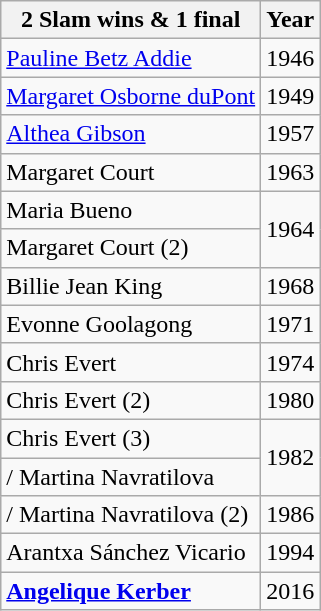<table class="wikitable">
<tr>
<th>2 Slam wins & 1 final</th>
<th>Year</th>
</tr>
<tr>
<td> <a href='#'>Pauline Betz Addie</a></td>
<td>1946</td>
</tr>
<tr>
<td> <a href='#'>Margaret Osborne duPont</a></td>
<td>1949</td>
</tr>
<tr>
<td> <a href='#'>Althea Gibson</a></td>
<td>1957</td>
</tr>
<tr>
<td> Margaret Court</td>
<td>1963</td>
</tr>
<tr>
<td> Maria Bueno</td>
<td rowspan=2>1964</td>
</tr>
<tr>
<td> Margaret Court (2)</td>
</tr>
<tr>
<td> Billie Jean King</td>
<td>1968</td>
</tr>
<tr>
<td> Evonne Goolagong</td>
<td>1971</td>
</tr>
<tr>
<td> Chris Evert</td>
<td>1974</td>
</tr>
<tr>
<td> Chris Evert (2)</td>
<td>1980</td>
</tr>
<tr>
<td> Chris Evert (3)</td>
<td rowspan=2>1982</td>
</tr>
<tr>
<td>/ Martina Navratilova</td>
</tr>
<tr>
<td>/ Martina Navratilova (2)</td>
<td>1986</td>
</tr>
<tr>
<td> Arantxa Sánchez Vicario</td>
<td>1994</td>
</tr>
<tr>
<td> <strong><a href='#'>Angelique Kerber</a></strong></td>
<td>2016</td>
</tr>
</table>
